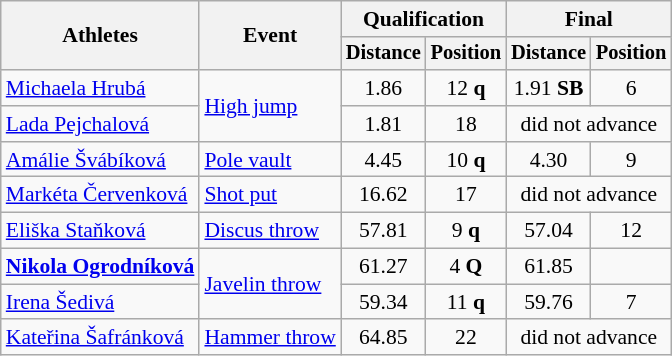<table class=wikitable style="font-size:90%">
<tr>
<th rowspan="2">Athletes</th>
<th rowspan="2">Event</th>
<th colspan="2">Qualification</th>
<th colspan="2">Final</th>
</tr>
<tr style="font-size:95%">
<th>Distance</th>
<th>Position</th>
<th>Distance</th>
<th>Position</th>
</tr>
<tr>
<td><a href='#'>Michaela Hrubá</a></td>
<td rowspan=2><a href='#'>High jump</a></td>
<td align=center>1.86</td>
<td align=center>12 <strong>q</strong></td>
<td align=center>1.91 <strong>SB</strong></td>
<td align=center>6</td>
</tr>
<tr>
<td><a href='#'>Lada Pejchalová</a></td>
<td align=center>1.81</td>
<td align=center>18</td>
<td align=center colspan=2>did not advance</td>
</tr>
<tr>
<td><a href='#'>Amálie Švábíková</a></td>
<td><a href='#'>Pole vault</a></td>
<td align=center>4.45</td>
<td align=center>10 <strong>q</strong></td>
<td align=center>4.30</td>
<td align=center>9</td>
</tr>
<tr>
<td><a href='#'>Markéta Červenková</a></td>
<td><a href='#'>Shot put</a></td>
<td align=center>16.62</td>
<td align=center>17</td>
<td align=center colspan=2>did not advance</td>
</tr>
<tr>
<td><a href='#'>Eliška Staňková</a></td>
<td><a href='#'>Discus throw</a></td>
<td align=center>57.81</td>
<td align=center>9 <strong>q</strong></td>
<td align=center>57.04</td>
<td align=center>12</td>
</tr>
<tr>
<td><strong><a href='#'>Nikola Ogrodníková</a></strong></td>
<td rowspan=2><a href='#'>Javelin throw</a></td>
<td align=center>61.27</td>
<td align=center>4 <strong>Q</strong></td>
<td align=center>61.85</td>
<td align=center></td>
</tr>
<tr>
<td><a href='#'>Irena Šedivá</a></td>
<td align=center>59.34</td>
<td align=center>11 <strong>q</strong></td>
<td align=center>59.76</td>
<td align=center>7</td>
</tr>
<tr>
<td><a href='#'>Kateřina Šafránková</a></td>
<td><a href='#'>Hammer throw</a></td>
<td align=center>64.85</td>
<td align=center>22</td>
<td align=center colspan=2>did not advance</td>
</tr>
</table>
